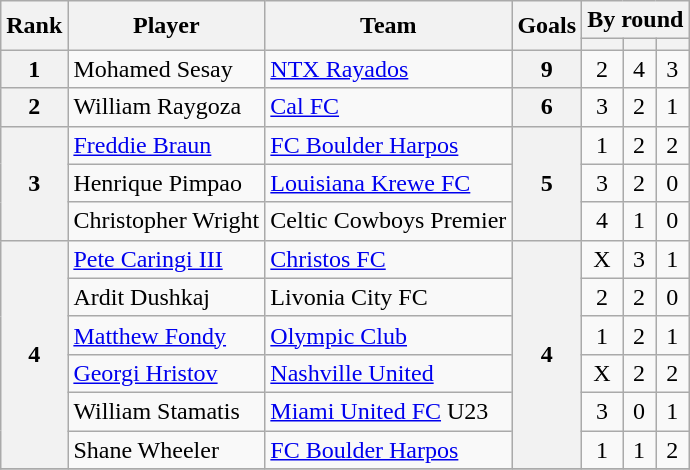<table class="wikitable" style="text-align:center">
<tr>
<th rowspan=2>Rank</th>
<th rowspan=2>Player</th>
<th rowspan=2>Team</th>
<th rowspan=2>Goals</th>
<th colspan=3>By round</th>
</tr>
<tr>
<th></th>
<th></th>
<th></th>
</tr>
<tr>
<th rowspan=1>1</th>
<td align="left"> Mohamed Sesay</td>
<td align="left"><a href='#'>NTX Rayados</a></td>
<th rowspan=1>9</th>
<td>2</td>
<td>4</td>
<td>3</td>
</tr>
<tr>
<th rowspan=1>2</th>
<td align="left"> William Raygoza</td>
<td align="left"><a href='#'>Cal FC</a></td>
<th rowspan=1>6</th>
<td>3</td>
<td>2</td>
<td>1</td>
</tr>
<tr>
<th rowspan=3>3</th>
<td align="left"> <a href='#'>Freddie Braun</a></td>
<td align="left"><a href='#'>FC Boulder Harpos</a></td>
<th rowspan=3>5</th>
<td>1</td>
<td>2</td>
<td>2</td>
</tr>
<tr>
<td align="left"> Henrique Pimpao</td>
<td align="left"><a href='#'>Louisiana Krewe FC</a></td>
<td>3</td>
<td>2</td>
<td>0</td>
</tr>
<tr>
<td align="left"> Christopher Wright</td>
<td align="left">Celtic Cowboys Premier</td>
<td>4</td>
<td>1</td>
<td>0</td>
</tr>
<tr>
<th rowspan=6>4</th>
<td align="left"> <a href='#'>Pete Caringi III</a></td>
<td align="left"><a href='#'>Christos FC</a></td>
<th rowspan=6>4</th>
<td>X</td>
<td>3</td>
<td>1</td>
</tr>
<tr>
<td align="left"> Ardit Dushkaj</td>
<td align="left">Livonia City FC</td>
<td>2</td>
<td>2</td>
<td>0</td>
</tr>
<tr>
<td align="left"> <a href='#'>Matthew Fondy</a></td>
<td align="left"><a href='#'>Olympic Club</a></td>
<td>1</td>
<td>2</td>
<td>1</td>
</tr>
<tr>
<td align="left"> <a href='#'>Georgi Hristov</a></td>
<td align="left"><a href='#'>Nashville United</a></td>
<td>X</td>
<td>2</td>
<td>2</td>
</tr>
<tr>
<td align="left"> William Stamatis</td>
<td align="left"><a href='#'>Miami United FC</a> U23</td>
<td>3</td>
<td>0</td>
<td>1</td>
</tr>
<tr>
<td align="left"> Shane Wheeler</td>
<td align="left"><a href='#'>FC Boulder Harpos</a></td>
<td>1</td>
<td>1</td>
<td>2</td>
</tr>
<tr>
</tr>
</table>
